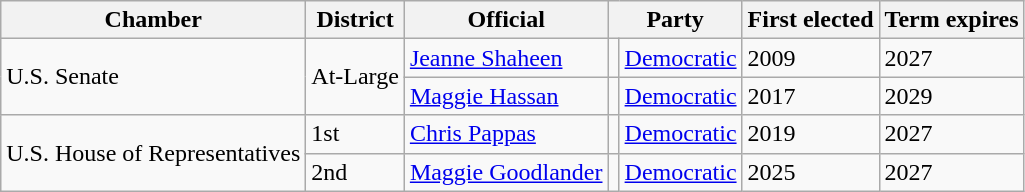<table class="wikitable" border="1">
<tr>
<th>Chamber</th>
<th>District</th>
<th>Official</th>
<th colspan="2">Party</th>
<th>First elected</th>
<th>Term expires</th>
</tr>
<tr>
<td rowspan="2">U.S. Senate</td>
<td rowspan="2">At-Large</td>
<td><a href='#'>Jeanne Shaheen</a></td>
<td></td>
<td><a href='#'>Democratic</a></td>
<td>2009</td>
<td>2027</td>
</tr>
<tr>
<td><a href='#'>Maggie Hassan</a></td>
<td></td>
<td><a href='#'>Democratic</a></td>
<td>2017</td>
<td>2029</td>
</tr>
<tr>
<td rowspan="2">U.S. House of Representatives</td>
<td>1st</td>
<td><a href='#'>Chris Pappas</a></td>
<td></td>
<td><a href='#'>Democratic</a></td>
<td>2019</td>
<td>2027</td>
</tr>
<tr>
<td>2nd</td>
<td><a href='#'>Maggie Goodlander</a></td>
<td></td>
<td><a href='#'>Democratic</a></td>
<td>2025</td>
<td>2027</td>
</tr>
</table>
